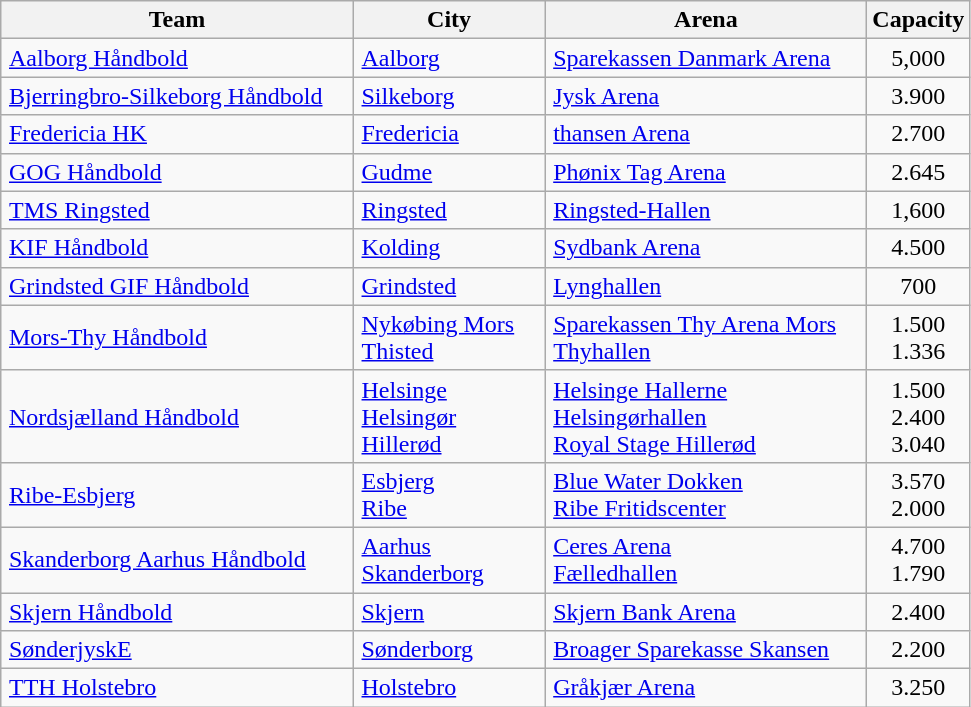<table class="wikitable sortable" style="text-align: left;">
<tr>
<th>Team</th>
<th>City</th>
<th>Arena</th>
<th>Capacity</th>
</tr>
<tr>
<td style="padding-left:5px; padding-right:20px;"><a href='#'>Aalborg Håndbold</a></td>
<td style="padding-left:5px; padding-right:20px;"><a href='#'>Aalborg</a></td>
<td style="padding-left:5px; padding-right:20px;"><a href='#'>Sparekassen Danmark Arena</a></td>
<td style="text-align:center;">5,000</td>
</tr>
<tr>
<td style="padding-left:5px; padding-right:20px;"><a href='#'>Bjerringbro-Silkeborg Håndbold</a></td>
<td style="padding-left:5px; padding-right:20px;"><a href='#'>Silkeborg</a></td>
<td style="padding-left:5px; padding-right:20px;"><a href='#'>Jysk Arena</a></td>
<td style="text-align:center;">3.900</td>
</tr>
<tr>
<td style="padding-left:5px; padding-right:20px;"><a href='#'>Fredericia HK</a></td>
<td style="padding-left:5px; padding-right:20px;"><a href='#'>Fredericia</a></td>
<td style="padding-left:5px; padding-right:20px;"><a href='#'>thansen Arena</a></td>
<td style="text-align:center;">2.700</td>
</tr>
<tr>
<td style="padding-left:5px; padding-right:20px;"><a href='#'>GOG Håndbold</a></td>
<td style="padding-left:5px; padding-right:20px;"><a href='#'>Gudme</a></td>
<td style="padding-left:5px; padding-right:20px;"><a href='#'>Phønix Tag Arena</a></td>
<td style="text-align:center;">2.645</td>
</tr>
<tr>
<td style="padding-left:5px; padding-right:20px;"><a href='#'>TMS Ringsted</a></td>
<td style="padding-left:5px; padding-right:20px;"><a href='#'>Ringsted</a></td>
<td style="padding-left:5px; padding-right:20px;"><a href='#'>Ringsted-Hallen</a></td>
<td style="text-align:center;">1,600</td>
</tr>
<tr>
<td style="padding-left:5px; padding-right:20px;"><a href='#'>KIF Håndbold</a></td>
<td style="padding-left:5px; padding-right:20px;"><a href='#'>Kolding</a></td>
<td style="padding-left:5px; padding-right:20px;"><a href='#'>Sydbank Arena</a></td>
<td style="text-align:center;">4.500</td>
</tr>
<tr>
<td style="padding-left:5px; padding-right:20px;"><a href='#'>Grindsted GIF Håndbold</a></td>
<td style="padding-left:5px; padding-right:20px;"><a href='#'>Grindsted</a></td>
<td style="padding-left:5px; padding-right:20px;"><a href='#'>Lynghallen</a></td>
<td style="text-align:center;">700</td>
</tr>
<tr>
<td style="padding-left:5px; padding-right:20px;"><a href='#'>Mors-Thy Håndbold</a></td>
<td style="padding-left:5px; padding-right:20px;"><a href='#'>Nykøbing Mors</a><br><a href='#'>Thisted</a></td>
<td style="padding-left:5px; padding-right:20px;"><a href='#'>Sparekassen Thy Arena Mors</a><br><a href='#'>Thyhallen</a></td>
<td style="text-align:center;">1.500<br> 1.336</td>
</tr>
<tr>
<td style="padding-left:5px; padding-right:20px;"><a href='#'>Nordsjælland Håndbold</a></td>
<td style="padding-left:5px; padding-right:20px;"><a href='#'>Helsinge</a><br><a href='#'>Helsingør</a><br><a href='#'>Hillerød</a></td>
<td style="padding-left:5px; padding-right:20px;"><a href='#'>Helsinge Hallerne</a><br><a href='#'>Helsingørhallen</a><br><a href='#'>Royal Stage Hillerød</a></td>
<td style="text-align:center;">1.500<br>2.400<br>3.040</td>
</tr>
<tr>
<td style="padding-left:5px; padding-right:20px;"><a href='#'>Ribe-Esbjerg</a></td>
<td style="padding-left:5px; padding-right:20px;"><a href='#'>Esbjerg</a><br><a href='#'>Ribe</a></td>
<td style="padding-left:5px; padding-right:20px;"><a href='#'>Blue Water Dokken</a><br><a href='#'>Ribe Fritidscenter</a></td>
<td style="text-align:center;">3.570<br>2.000</td>
</tr>
<tr>
<td style="padding-left:5px; padding-right:20px;"><a href='#'>Skanderborg Aarhus Håndbold</a></td>
<td style="padding-left:5px; padding-right:20px;"><a href='#'>Aarhus</a><br><a href='#'>Skanderborg</a></td>
<td style="padding-left:5px; padding-right:20px;"><a href='#'>Ceres Arena</a><br><a href='#'>Fælledhallen</a></td>
<td style="text-align:center;">4.700<br>1.790</td>
</tr>
<tr>
<td style="padding-left:5px; padding-right:20px;"><a href='#'>Skjern Håndbold</a></td>
<td style="padding-left:5px; padding-right:20px;"><a href='#'>Skjern</a></td>
<td style="padding-left:5px; padding-right:20px;"><a href='#'>Skjern Bank Arena</a></td>
<td style="text-align:center;">2.400</td>
</tr>
<tr>
<td style="padding-left:5px; padding-right:20px;"><a href='#'>SønderjyskE</a></td>
<td style="padding-left:5px; padding-right:20px;"><a href='#'>Sønderborg</a></td>
<td style="padding-left:5px; padding-right:20px;"><a href='#'>Broager Sparekasse Skansen</a></td>
<td style="text-align:center;">2.200</td>
</tr>
<tr>
<td style="padding-left:5px; padding-right:20px;"><a href='#'>TTH Holstebro</a></td>
<td style="padding-left:5px; padding-right:20px;"><a href='#'>Holstebro</a></td>
<td style="padding-left:5px; padding-right:20px;"><a href='#'>Gråkjær Arena</a></td>
<td style="text-align:center;">3.250</td>
</tr>
</table>
